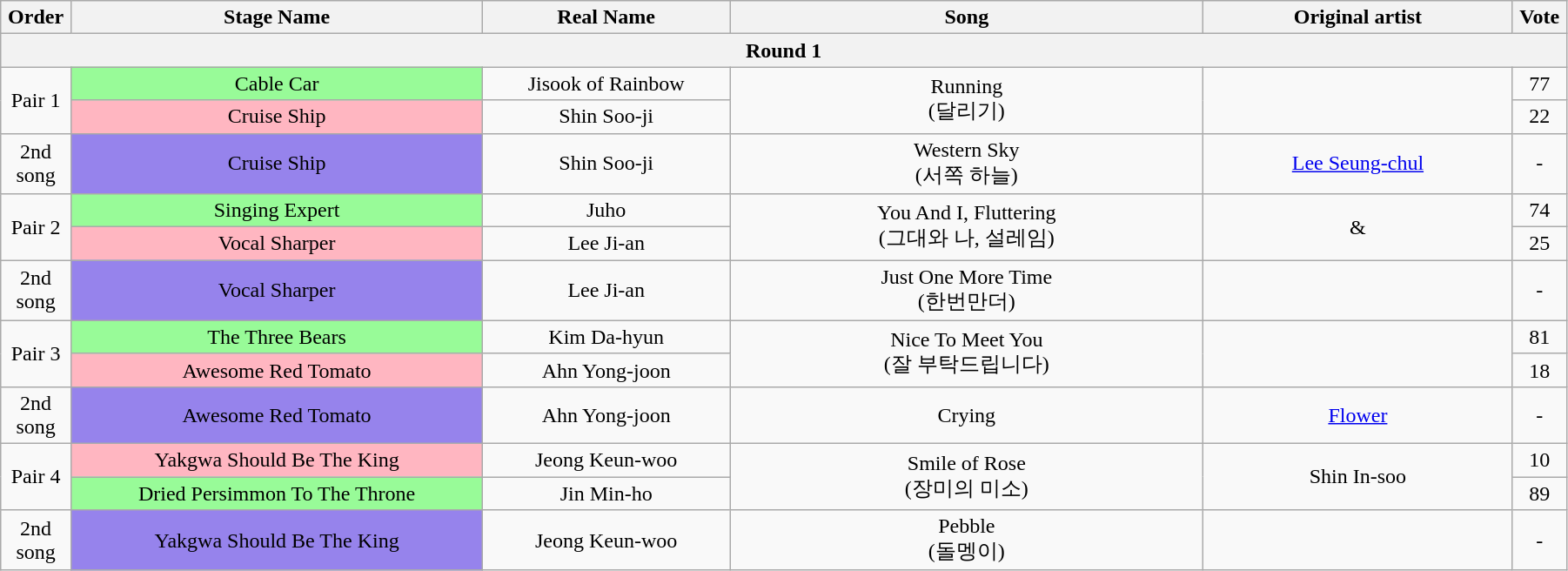<table class="wikitable" style="text-align:center; width:95%;">
<tr>
<th style="width:1%;">Order</th>
<th style="width:20%;">Stage Name</th>
<th style="width:12%;">Real Name</th>
<th style="width:23%;">Song</th>
<th style="width:15%;">Original artist</th>
<th style="width:1%;">Vote</th>
</tr>
<tr>
<th colspan=6>Round 1</th>
</tr>
<tr>
<td rowspan=2>Pair 1</td>
<td bgcolor="palegreen">Cable Car</td>
<td>Jisook of Rainbow</td>
<td rowspan=2>Running<br>(달리기)</td>
<td rowspan=2></td>
<td>77</td>
</tr>
<tr>
<td bgcolor="lightpink">Cruise Ship</td>
<td>Shin Soo-ji</td>
<td>22</td>
</tr>
<tr>
<td>2nd song</td>
<td bgcolor="#9683EC">Cruise Ship</td>
<td>Shin Soo-ji</td>
<td>Western Sky<br>(서쪽 하늘)</td>
<td><a href='#'>Lee Seung-chul</a></td>
<td>-</td>
</tr>
<tr>
<td rowspan=2>Pair 2</td>
<td bgcolor="palegreen">Singing Expert</td>
<td>Juho</td>
<td rowspan=2>You And I, Fluttering<br>(그대와 나, 설레임)</td>
<td rowspan=2> & </td>
<td>74</td>
</tr>
<tr>
<td bgcolor="lightpink">Vocal Sharper</td>
<td>Lee Ji-an</td>
<td>25</td>
</tr>
<tr>
<td>2nd song</td>
<td bgcolor="#9683EC">Vocal Sharper</td>
<td>Lee Ji-an</td>
<td>Just One More Time<br>(한번만더)</td>
<td></td>
<td>-</td>
</tr>
<tr>
<td rowspan=2>Pair 3</td>
<td bgcolor="palegreen">The Three Bears</td>
<td>Kim Da-hyun</td>
<td rowspan=2>Nice To Meet You<br>(잘 부탁드립니다)</td>
<td rowspan=2></td>
<td>81</td>
</tr>
<tr>
<td bgcolor="lightpink">Awesome Red Tomato</td>
<td>Ahn Yong-joon</td>
<td>18</td>
</tr>
<tr>
<td>2nd song</td>
<td bgcolor="#9683EC">Awesome Red Tomato</td>
<td>Ahn Yong-joon</td>
<td>Crying</td>
<td><a href='#'>Flower</a></td>
<td>-</td>
</tr>
<tr>
<td rowspan=2>Pair 4</td>
<td bgcolor="lightpink">Yakgwa Should Be The King</td>
<td>Jeong Keun-woo</td>
<td rowspan=2>Smile of Rose<br>(장미의 미소)</td>
<td rowspan=2>Shin In-soo</td>
<td>10</td>
</tr>
<tr>
<td bgcolor="palegreen">Dried Persimmon To The Throne</td>
<td>Jin Min-ho</td>
<td>89</td>
</tr>
<tr>
<td>2nd song</td>
<td bgcolor="#9683EC">Yakgwa Should Be The King</td>
<td>Jeong Keun-woo</td>
<td>Pebble<br>(돌멩이)</td>
<td></td>
<td>-</td>
</tr>
</table>
